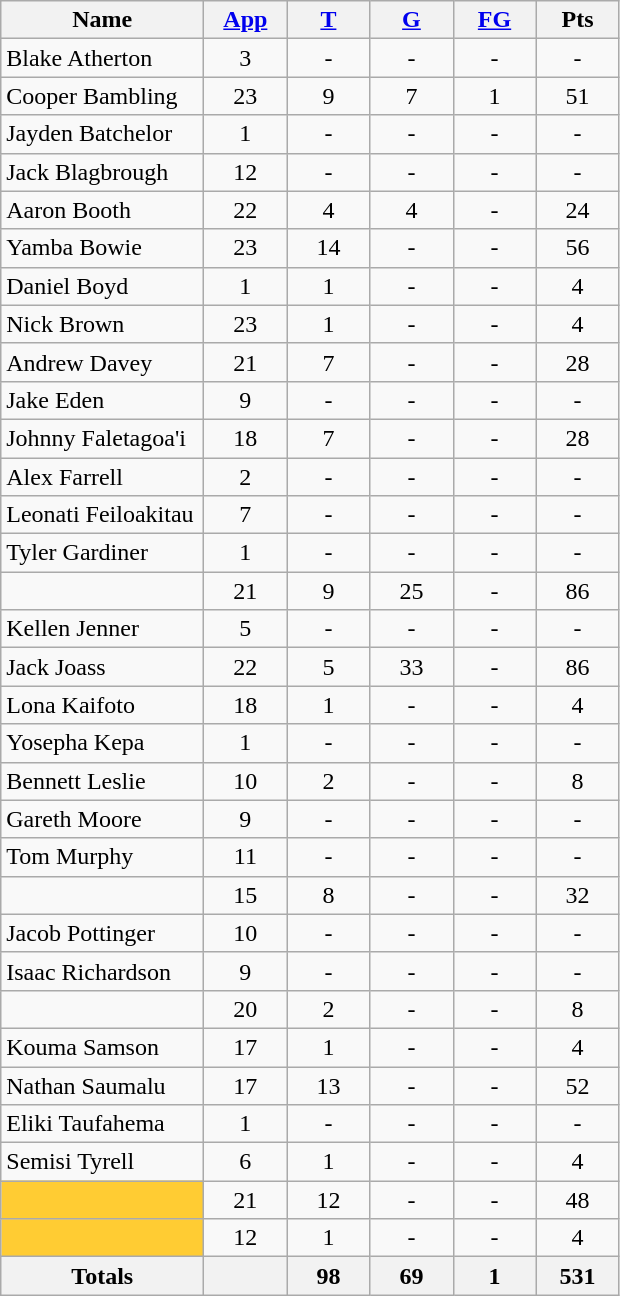<table class="wikitable sortable" style="text-align: center;">
<tr>
<th style="width:8em">Name</th>
<th style="width:3em"><a href='#'>App</a></th>
<th style="width:3em"><a href='#'>T</a></th>
<th style="width:3em"><a href='#'>G</a></th>
<th style="width:3em"><a href='#'>FG</a></th>
<th style="width:3em">Pts</th>
</tr>
<tr>
<td style="text-align:left;">Blake Atherton</td>
<td>3</td>
<td>-</td>
<td>-</td>
<td>-</td>
<td>-</td>
</tr>
<tr>
<td style="text-align:left;">Cooper Bambling</td>
<td>23</td>
<td>9</td>
<td>7</td>
<td>1</td>
<td>51</td>
</tr>
<tr>
<td style="text-align:left;">Jayden Batchelor</td>
<td>1</td>
<td>-</td>
<td>-</td>
<td>-</td>
<td>-</td>
</tr>
<tr>
<td style="text-align:left;">Jack Blagbrough</td>
<td>12</td>
<td>-</td>
<td>-</td>
<td>-</td>
<td>-</td>
</tr>
<tr>
<td style="text-align:left;">Aaron Booth</td>
<td>22</td>
<td>4</td>
<td>4</td>
<td>-</td>
<td>24</td>
</tr>
<tr>
<td style="text-align:left;">Yamba Bowie</td>
<td>23</td>
<td>14</td>
<td>-</td>
<td>-</td>
<td>56</td>
</tr>
<tr>
<td style="text-align:left;">Daniel Boyd</td>
<td>1</td>
<td>1</td>
<td>-</td>
<td>-</td>
<td>4</td>
</tr>
<tr>
<td style="text-align:left;">Nick Brown</td>
<td>23</td>
<td>1</td>
<td>-</td>
<td>-</td>
<td>4</td>
</tr>
<tr>
<td style="text-align:left;">Andrew Davey</td>
<td>21</td>
<td>7</td>
<td>-</td>
<td>-</td>
<td>28</td>
</tr>
<tr>
<td style="text-align:left;">Jake Eden</td>
<td>9</td>
<td>-</td>
<td>-</td>
<td>-</td>
<td>-</td>
</tr>
<tr>
<td style="text-align:left;">Johnny Faletagoa'i</td>
<td>18</td>
<td>7</td>
<td>-</td>
<td>-</td>
<td>28</td>
</tr>
<tr>
<td style="text-align:left;">Alex Farrell</td>
<td>2</td>
<td>-</td>
<td>-</td>
<td>-</td>
<td>-</td>
</tr>
<tr>
<td style="text-align:left;">Leonati Feiloakitau</td>
<td>7</td>
<td>-</td>
<td>-</td>
<td>-</td>
<td>-</td>
</tr>
<tr>
<td style="text-align:left;">Tyler Gardiner</td>
<td>1</td>
<td>-</td>
<td>-</td>
<td>-</td>
<td>-</td>
</tr>
<tr>
<td style="text-align:left;"></td>
<td>21</td>
<td>9</td>
<td>25</td>
<td>-</td>
<td>86</td>
</tr>
<tr>
<td style="text-align:left;">Kellen Jenner</td>
<td>5</td>
<td>-</td>
<td>-</td>
<td>-</td>
<td>-</td>
</tr>
<tr>
<td style="text-align:left;">Jack Joass</td>
<td>22</td>
<td>5</td>
<td>33</td>
<td>-</td>
<td>86</td>
</tr>
<tr>
<td style="text-align:left;">Lona Kaifoto</td>
<td>18</td>
<td>1</td>
<td>-</td>
<td>-</td>
<td>4</td>
</tr>
<tr>
<td style="text-align:left;">Yosepha Kepa</td>
<td>1</td>
<td>-</td>
<td>-</td>
<td>-</td>
<td>-</td>
</tr>
<tr>
<td style="text-align:left;">Bennett Leslie</td>
<td>10</td>
<td>2</td>
<td>-</td>
<td>-</td>
<td>8</td>
</tr>
<tr>
<td style="text-align:left;">Gareth Moore</td>
<td>9</td>
<td>-</td>
<td>-</td>
<td>-</td>
<td>-</td>
</tr>
<tr>
<td style="text-align:left;">Tom Murphy</td>
<td>11</td>
<td>-</td>
<td>-</td>
<td>-</td>
<td>-</td>
</tr>
<tr>
<td style="text-align:left;"></td>
<td>15</td>
<td>8</td>
<td>-</td>
<td>-</td>
<td>32</td>
</tr>
<tr>
<td style="text-align:left;">Jacob Pottinger</td>
<td>10</td>
<td>-</td>
<td>-</td>
<td>-</td>
<td>-</td>
</tr>
<tr>
<td style="text-align:left;">Isaac Richardson</td>
<td>9</td>
<td>-</td>
<td>-</td>
<td>-</td>
<td>-</td>
</tr>
<tr>
<td style="text-align:left;"></td>
<td>20</td>
<td>2</td>
<td>-</td>
<td>-</td>
<td>8</td>
</tr>
<tr>
<td style="text-align:left;">Kouma Samson</td>
<td>17</td>
<td>1</td>
<td>-</td>
<td>-</td>
<td>4</td>
</tr>
<tr>
<td style="text-align:left;">Nathan Saumalu</td>
<td>17</td>
<td>13</td>
<td>-</td>
<td>-</td>
<td>52</td>
</tr>
<tr>
<td style="text-align:left;">Eliki Taufahema</td>
<td>1</td>
<td>-</td>
<td>-</td>
<td>-</td>
<td>-</td>
</tr>
<tr>
<td style="text-align:left;">Semisi Tyrell</td>
<td>6</td>
<td>1</td>
<td>-</td>
<td>-</td>
<td>4</td>
</tr>
<tr>
<td style="text-align:left; background:#FC3;"></td>
<td>21</td>
<td>12</td>
<td>-</td>
<td>-</td>
<td>48</td>
</tr>
<tr>
<td style="text-align:left; background:#FC3;"></td>
<td>12</td>
<td>1</td>
<td>-</td>
<td>-</td>
<td>4</td>
</tr>
<tr class="sortbottom">
<th>Totals</th>
<th></th>
<th>98</th>
<th>69</th>
<th>1</th>
<th>531</th>
</tr>
</table>
